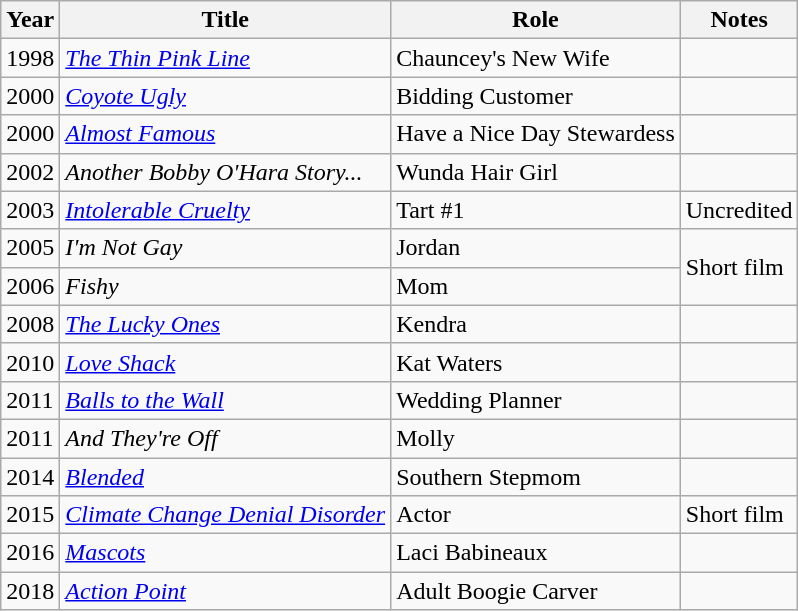<table class="wikitable">
<tr>
<th>Year</th>
<th>Title</th>
<th>Role</th>
<th>Notes</th>
</tr>
<tr>
<td>1998</td>
<td><em><a href='#'>The Thin Pink Line</a></em></td>
<td>Chauncey's New Wife</td>
<td></td>
</tr>
<tr>
<td>2000</td>
<td><em><a href='#'>Coyote Ugly</a></em></td>
<td>Bidding Customer</td>
<td></td>
</tr>
<tr>
<td>2000</td>
<td><em><a href='#'>Almost Famous</a></em></td>
<td>Have a Nice Day Stewardess</td>
<td></td>
</tr>
<tr>
<td>2002</td>
<td><em>Another Bobby O'Hara Story...</em></td>
<td>Wunda Hair Girl</td>
<td></td>
</tr>
<tr>
<td>2003</td>
<td><em><a href='#'>Intolerable Cruelty</a></em></td>
<td>Tart #1</td>
<td>Uncredited</td>
</tr>
<tr>
<td>2005</td>
<td><em>I'm Not Gay</em></td>
<td>Jordan</td>
<td rowspan="2">Short film</td>
</tr>
<tr>
<td>2006</td>
<td><em>Fishy</em></td>
<td>Mom</td>
</tr>
<tr>
<td>2008</td>
<td><em><a href='#'>The Lucky Ones</a></em></td>
<td>Kendra</td>
<td></td>
</tr>
<tr>
<td>2010</td>
<td><em><a href='#'>Love Shack</a></em></td>
<td>Kat Waters</td>
<td></td>
</tr>
<tr>
<td>2011</td>
<td><em><a href='#'>Balls to the Wall</a></em></td>
<td>Wedding Planner</td>
<td></td>
</tr>
<tr>
<td>2011</td>
<td><em>And They're Off</em></td>
<td>Molly</td>
<td></td>
</tr>
<tr>
<td>2014</td>
<td><em><a href='#'>Blended</a></em></td>
<td>Southern Stepmom</td>
<td></td>
</tr>
<tr>
<td>2015</td>
<td><em><a href='#'>Climate Change Denial Disorder</a></em></td>
<td>Actor</td>
<td>Short film</td>
</tr>
<tr>
<td>2016</td>
<td><em><a href='#'>Mascots</a></em></td>
<td>Laci Babineaux</td>
<td></td>
</tr>
<tr>
<td>2018</td>
<td><em><a href='#'>Action Point</a></em></td>
<td>Adult Boogie Carver</td>
<td></td>
</tr>
</table>
